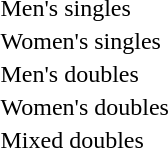<table>
<tr>
<td>Men's singles</td>
<td></td>
<td></td>
<td><br></td>
</tr>
<tr>
<td>Women's singles</td>
<td></td>
<td></td>
<td><br></td>
</tr>
<tr>
<td>Men's doubles</td>
<td></td>
<td></td>
<td><br></td>
</tr>
<tr>
<td>Women's doubles</td>
<td></td>
<td></td>
<td><br></td>
</tr>
<tr>
<td>Mixed doubles</td>
<td></td>
<td></td>
<td><br></td>
</tr>
</table>
